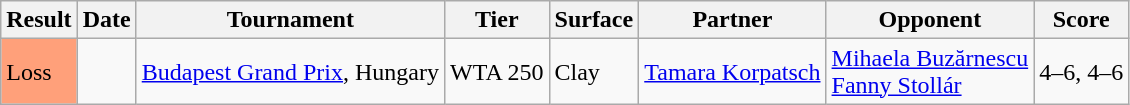<table class="sortable wikitable">
<tr>
<th>Result</th>
<th>Date</th>
<th>Tournament</th>
<th>Tier</th>
<th>Surface</th>
<th>Partner</th>
<th>Opponent</th>
<th class="unsortable">Score</th>
</tr>
<tr>
<td bgcolor=FFA07A>Loss</td>
<td><a href='#'></a></td>
<td><a href='#'>Budapest Grand Prix</a>, Hungary</td>
<td>WTA 250</td>
<td>Clay</td>
<td> <a href='#'>Tamara Korpatsch</a></td>
<td> <a href='#'>Mihaela Buzărnescu</a> <br>  <a href='#'>Fanny Stollár</a></td>
<td>4–6, 4–6</td>
</tr>
</table>
